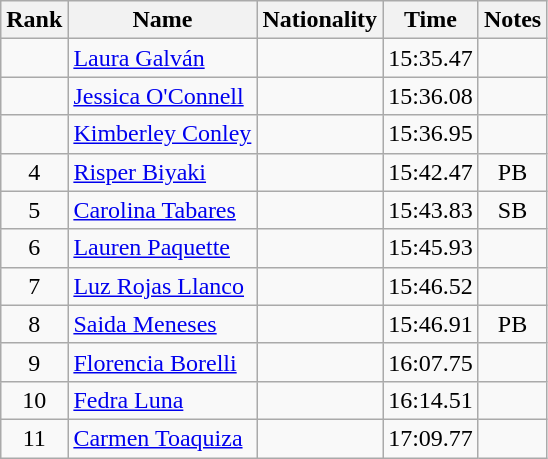<table class="wikitable sortable" style="text-align:center">
<tr>
<th>Rank</th>
<th>Name</th>
<th>Nationality</th>
<th>Time</th>
<th>Notes</th>
</tr>
<tr>
<td></td>
<td align=left><a href='#'>Laura Galván</a></td>
<td align=left></td>
<td>15:35.47</td>
<td></td>
</tr>
<tr>
<td></td>
<td align=left><a href='#'>Jessica O'Connell</a></td>
<td align=left></td>
<td>15:36.08</td>
<td></td>
</tr>
<tr>
<td></td>
<td align=left><a href='#'>Kimberley Conley</a></td>
<td align=left></td>
<td>15:36.95</td>
<td></td>
</tr>
<tr>
<td>4</td>
<td align=left><a href='#'>Risper Biyaki</a></td>
<td align=left></td>
<td>15:42.47</td>
<td>PB</td>
</tr>
<tr>
<td>5</td>
<td align=left><a href='#'>Carolina Tabares</a></td>
<td align=left></td>
<td>15:43.83</td>
<td>SB</td>
</tr>
<tr>
<td>6</td>
<td align=left><a href='#'>Lauren Paquette</a></td>
<td align=left></td>
<td>15:45.93</td>
<td></td>
</tr>
<tr>
<td>7</td>
<td align=left><a href='#'>Luz Rojas Llanco</a></td>
<td align=left></td>
<td>15:46.52</td>
<td></td>
</tr>
<tr>
<td>8</td>
<td align=left><a href='#'>Saida Meneses</a></td>
<td align=left></td>
<td>15:46.91</td>
<td>PB</td>
</tr>
<tr>
<td>9</td>
<td align=left><a href='#'>Florencia Borelli</a></td>
<td align=left></td>
<td>16:07.75</td>
<td></td>
</tr>
<tr>
<td>10</td>
<td align=left><a href='#'>Fedra Luna</a></td>
<td align=left></td>
<td>16:14.51</td>
<td></td>
</tr>
<tr>
<td>11</td>
<td align=left><a href='#'>Carmen Toaquiza</a></td>
<td align=left></td>
<td>17:09.77</td>
<td></td>
</tr>
</table>
